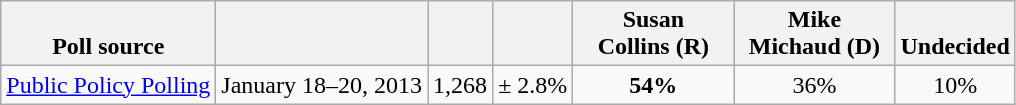<table class="wikitable" style="text-align:center">
<tr valign= bottom>
<th>Poll source</th>
<th></th>
<th></th>
<th></th>
<th style="width:100px;">Susan<br>Collins (R)</th>
<th style="width:100px;">Mike<br>Michaud (D)</th>
<th>Undecided</th>
</tr>
<tr>
<td align=left><a href='#'>Public Policy Polling</a></td>
<td>January 18–20, 2013</td>
<td>1,268</td>
<td>± 2.8%</td>
<td><strong>54%</strong></td>
<td>36%</td>
<td>10%</td>
</tr>
</table>
